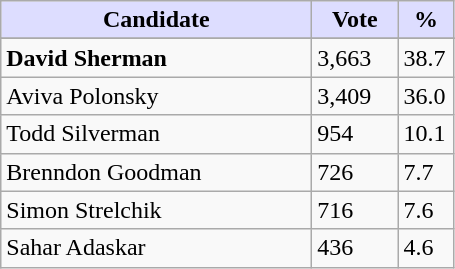<table class="wikitable">
<tr>
<th style="background:#ddf; width:200px;">Candidate</th>
<th style="background:#ddf; width:50px;">Vote</th>
<th style="background:#ddf; width:30px;">%</th>
</tr>
<tr>
</tr>
<tr>
<td><strong>David Sherman</strong></td>
<td>3,663</td>
<td>38.7</td>
</tr>
<tr>
<td>Aviva Polonsky</td>
<td>3,409</td>
<td>36.0</td>
</tr>
<tr>
<td>Todd Silverman</td>
<td>954</td>
<td>10.1</td>
</tr>
<tr>
<td>Brenndon Goodman</td>
<td>726</td>
<td>7.7</td>
</tr>
<tr>
<td>Simon Strelchik</td>
<td>716</td>
<td>7.6</td>
</tr>
<tr>
<td>Sahar Adaskar</td>
<td>436</td>
<td>4.6</td>
</tr>
</table>
